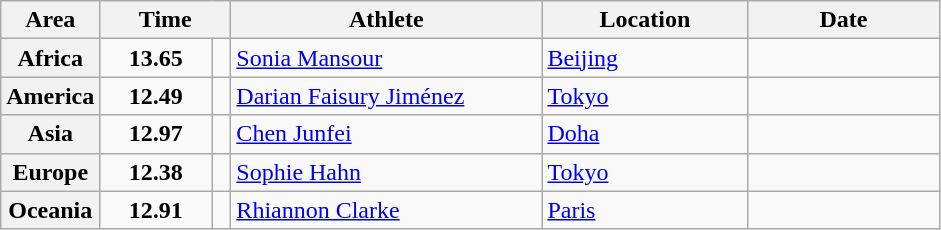<table class="wikitable">
<tr>
<th width="45">Area</th>
<th width="80" colspan="2">Time</th>
<th width="200">Athlete</th>
<th width="130">Location</th>
<th width="120">Date</th>
</tr>
<tr>
<th>Africa</th>
<td align="center"><strong>13.65</strong></td>
<td align="center"></td>
<td> <a href='#'>Sonia Mansour</a></td>
<td> <a href='#'>Beijing</a></td>
<td align="right"></td>
</tr>
<tr>
<th>America</th>
<td align="center"><strong>12.49</strong></td>
<td align="center"></td>
<td> <a href='#'>Darian Faisury Jiménez</a></td>
<td> <a href='#'>Tokyo</a></td>
<td align="right"></td>
</tr>
<tr>
<th>Asia</th>
<td align="center"><strong>12.97</strong></td>
<td align="center"></td>
<td> <a href='#'>Chen Junfei</a></td>
<td> <a href='#'>Doha</a></td>
<td align="right"></td>
</tr>
<tr>
<th>Europe</th>
<td align="center"><strong>12.38</strong></td>
<td align="center"><strong></strong></td>
<td> <a href='#'>Sophie Hahn</a></td>
<td> <a href='#'>Tokyo</a></td>
<td align="right"></td>
</tr>
<tr>
<th>Oceania</th>
<td align="center"><strong>12.91</strong></td>
<td align="center"></td>
<td> <a href='#'>Rhiannon Clarke</a></td>
<td> <a href='#'>Paris</a></td>
<td align="right"></td>
</tr>
</table>
